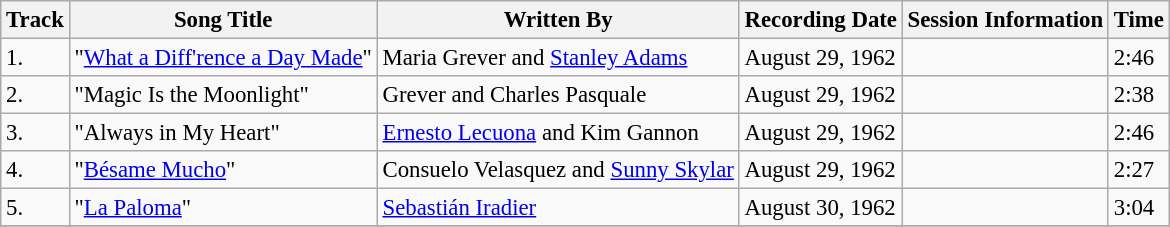<table class="wikitable" style="font-size:95%;">
<tr>
<th>Track</th>
<th>Song Title</th>
<th>Written By</th>
<th>Recording Date</th>
<th>Session Information</th>
<th>Time</th>
</tr>
<tr>
<td>1.</td>
<td>"<a href='#'>What a Diff'rence a Day Made</a>"</td>
<td>Maria Grever and <a href='#'>Stanley Adams</a></td>
<td>August 29, 1962</td>
<td></td>
<td>2:46</td>
</tr>
<tr>
<td>2.</td>
<td>"Magic Is the Moonlight"</td>
<td>Grever and Charles Pasquale</td>
<td>August 29, 1962</td>
<td></td>
<td>2:38</td>
</tr>
<tr>
<td>3.</td>
<td>"Always in My Heart"</td>
<td><a href='#'>Ernesto Lecuona</a> and Kim Gannon</td>
<td>August 29, 1962</td>
<td></td>
<td>2:46</td>
</tr>
<tr>
<td>4.</td>
<td>"<a href='#'>Bésame Mucho</a>"</td>
<td>Consuelo Velasquez and <a href='#'>Sunny Skylar</a></td>
<td>August 29, 1962</td>
<td></td>
<td>2:27</td>
</tr>
<tr>
<td>5.</td>
<td>"<a href='#'>La Paloma</a>"</td>
<td><a href='#'>Sebastián Iradier</a></td>
<td>August 30, 1962</td>
<td></td>
<td>3:04</td>
</tr>
<tr>
</tr>
</table>
